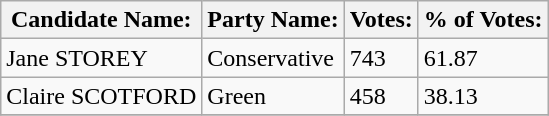<table class="wikitable">
<tr>
<th>Candidate Name:</th>
<th>Party Name:</th>
<th>Votes:</th>
<th>% of Votes:</th>
</tr>
<tr>
<td>Jane STOREY</td>
<td>Conservative</td>
<td>743</td>
<td>61.87</td>
</tr>
<tr>
<td>Claire SCOTFORD</td>
<td>Green</td>
<td>458</td>
<td>38.13</td>
</tr>
<tr>
</tr>
</table>
